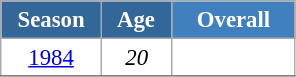<table class="wikitable" style="font-size:95%; text-align:center; border:grey solid 1px; border-collapse:collapse; background:#ffffff;">
<tr>
<th style="background-color:#369; color:white; width:60px;"> Season </th>
<th style="background-color:#369; color:white; width:40px;"> Age </th>
<th style="background-color:#4180be; color:white; width:75px;">Overall</th>
</tr>
<tr>
<td><a href='#'>1984</a></td>
<td><em>20</em></td>
<td></td>
</tr>
<tr>
</tr>
</table>
